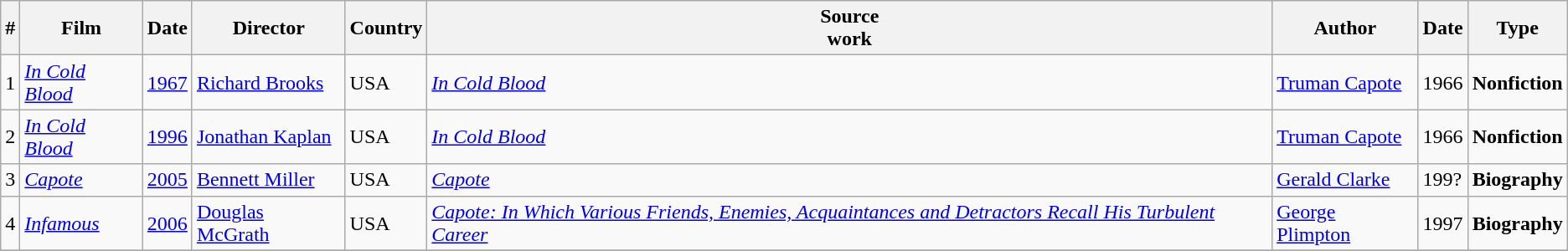<table class="wikitable">
<tr>
<th>#</th>
<th>Film</th>
<th>Date</th>
<th>Director</th>
<th>Country</th>
<th>Source<br>work</th>
<th>Author</th>
<th>Date</th>
<th>Type</th>
</tr>
<tr>
<td>1</td>
<td><em><a href='#'>In Cold Blood</a></em></td>
<td><a href='#'>1967</a></td>
<td><a href='#'>Richard Brooks</a></td>
<td>USA</td>
<td><em><a href='#'>In Cold Blood</a></em></td>
<td><a href='#'>Truman Capote</a></td>
<td>1966</td>
<td><strong>Nonfiction</strong></td>
</tr>
<tr>
<td>2</td>
<td><em><a href='#'>In Cold Blood</a></em></td>
<td><a href='#'>1996</a></td>
<td><a href='#'>Jonathan Kaplan</a></td>
<td>USA</td>
<td><em><a href='#'>In Cold Blood</a></em></td>
<td><a href='#'>Truman Capote</a></td>
<td>1966</td>
<td><strong>Nonfiction</strong></td>
</tr>
<tr>
<td>3</td>
<td><em><a href='#'>Capote</a></em></td>
<td><a href='#'>2005</a></td>
<td><a href='#'>Bennett Miller</a></td>
<td>USA</td>
<td><em><a href='#'>Capote</a></em></td>
<td><a href='#'>Gerald Clarke</a></td>
<td>199?</td>
<td><strong>Biography</strong></td>
</tr>
<tr>
<td>4</td>
<td><em><a href='#'>Infamous</a></em></td>
<td><a href='#'>2006</a></td>
<td><a href='#'>Douglas McGrath</a></td>
<td>USA</td>
<td><em><a href='#'>Capote: In Which Various Friends, Enemies, Acquaintances and Detractors Recall His Turbulent Career</a></em></td>
<td><a href='#'>George Plimpton</a></td>
<td>1997</td>
<td><strong>Biography</strong></td>
</tr>
<tr>
</tr>
</table>
